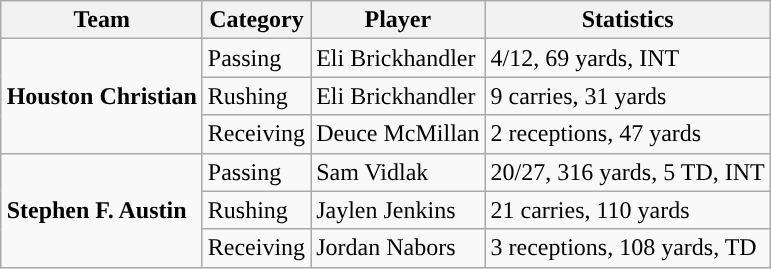<table class="wikitable" style="float: right;">
<tr>
<th>Team</th>
<th>Category</th>
<th>Player</th>
<th>Statistics</th>
</tr>
<tr>
<td rowspan=3><strong>Houston Christian</strong></td>
<td>Passing</td>
<td>Eli Brickhandler</td>
<td>4/12, 69 yards, INT</td>
</tr>
<tr>
<td>Rushing</td>
<td>Eli Brickhandler</td>
<td>9 carries, 31 yards</td>
</tr>
<tr>
<td>Receiving</td>
<td>Deuce McMillan</td>
<td>2 receptions, 47 yards</td>
</tr>
<tr>
<td rowspan=3><strong>Stephen F. Austin</strong></td>
<td>Passing</td>
<td>Sam Vidlak</td>
<td>20/27, 316 yards, 5 TD, INT</td>
</tr>
<tr>
<td>Rushing</td>
<td>Jaylen Jenkins</td>
<td>21 carries, 110 yards</td>
</tr>
<tr>
<td>Receiving</td>
<td>Jordan Nabors</td>
<td>3 receptions, 108 yards, TD</td>
</tr>
</table>
